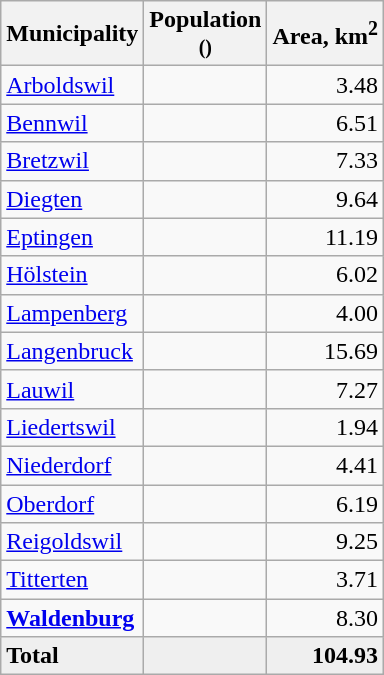<table class="wikitable">
<tr>
<th>Municipality</th>
<th>Population<br><small>()</small></th>
<th>Area, km<sup>2</sup></th>
</tr>
<tr>
<td><a href='#'>Arboldswil</a></td>
<td align="center"></td>
<td align="right">3.48</td>
</tr>
<tr>
<td><a href='#'>Bennwil</a></td>
<td align="center"></td>
<td align="right">6.51</td>
</tr>
<tr>
<td><a href='#'>Bretzwil</a></td>
<td align="center"></td>
<td align="right">7.33</td>
</tr>
<tr>
<td><a href='#'>Diegten</a></td>
<td align="center"></td>
<td align="right">9.64</td>
</tr>
<tr>
<td><a href='#'>Eptingen</a></td>
<td align="center"></td>
<td align="right">11.19</td>
</tr>
<tr>
<td><a href='#'>Hölstein</a></td>
<td align="center"></td>
<td align="right">6.02</td>
</tr>
<tr>
<td><a href='#'>Lampenberg</a></td>
<td align="center"></td>
<td align="right">4.00</td>
</tr>
<tr>
<td><a href='#'>Langenbruck</a></td>
<td align="center"></td>
<td align="right">15.69</td>
</tr>
<tr>
<td><a href='#'>Lauwil</a></td>
<td align="center"></td>
<td align="right">7.27</td>
</tr>
<tr>
<td><a href='#'>Liedertswil</a></td>
<td align="center"></td>
<td align="right">1.94</td>
</tr>
<tr>
<td><a href='#'>Niederdorf</a></td>
<td align="center"></td>
<td align="right">4.41</td>
</tr>
<tr>
<td><a href='#'>Oberdorf</a></td>
<td align="center"></td>
<td align="right">6.19</td>
</tr>
<tr>
<td><a href='#'>Reigoldswil</a></td>
<td align="center"></td>
<td align="right">9.25</td>
</tr>
<tr>
<td><a href='#'>Titterten</a></td>
<td align="center"></td>
<td align="right">3.71</td>
</tr>
<tr>
<td><strong><a href='#'>Waldenburg</a></strong></td>
<td align="center"></td>
<td align="right">8.30</td>
</tr>
<tr style="background-color:#EFEFEF;">
<td align="left"><strong>Total</strong></td>
<td align="center"><strong></strong></td>
<td align="right"><strong>104.93</strong></td>
</tr>
</table>
